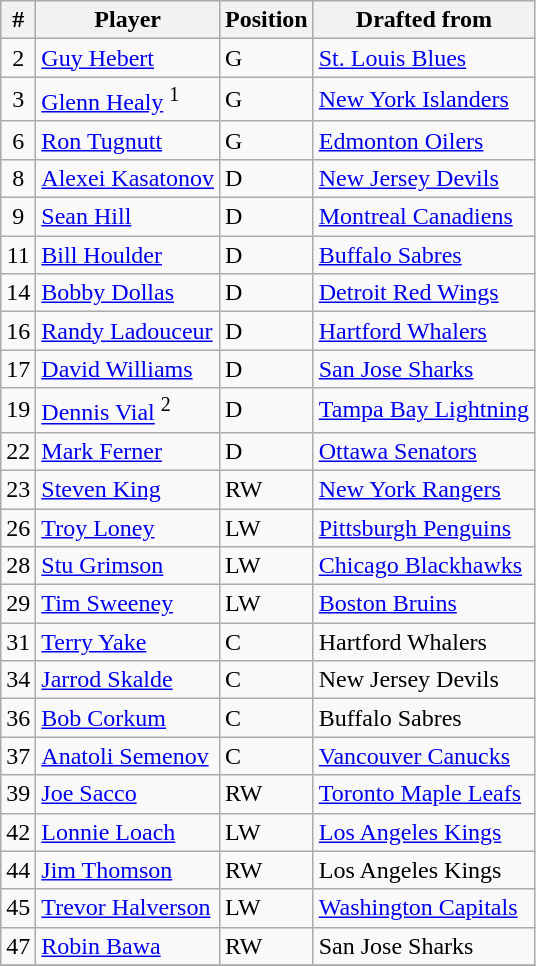<table class="wikitable">
<tr>
<th bgcolor="#DDDDFF">#</th>
<th bgcolor="#DDDDFF">Player</th>
<th bgcolor="#DDDDFF">Position</th>
<th bgcolor="#DDDDFF">Drafted from</th>
</tr>
<tr>
<td style="text-align:center;">2</td>
<td><a href='#'>Guy Hebert</a></td>
<td>G</td>
<td><a href='#'>St. Louis Blues</a></td>
</tr>
<tr>
<td style="text-align:center;">3</td>
<td><a href='#'>Glenn Healy</a> <sup>1</sup></td>
<td>G</td>
<td><a href='#'>New York Islanders</a></td>
</tr>
<tr>
<td style="text-align:center;">6</td>
<td><a href='#'>Ron Tugnutt</a></td>
<td>G</td>
<td><a href='#'>Edmonton Oilers</a></td>
</tr>
<tr>
<td style="text-align:center;">8</td>
<td><a href='#'>Alexei Kasatonov</a></td>
<td>D</td>
<td><a href='#'>New Jersey Devils</a></td>
</tr>
<tr>
<td style="text-align:center;">9</td>
<td><a href='#'>Sean Hill</a></td>
<td>D</td>
<td><a href='#'>Montreal Canadiens</a></td>
</tr>
<tr>
<td style="text-align:center;">11</td>
<td><a href='#'>Bill Houlder</a></td>
<td>D</td>
<td><a href='#'>Buffalo Sabres</a></td>
</tr>
<tr>
<td style="text-align:center;">14</td>
<td><a href='#'>Bobby Dollas</a></td>
<td>D</td>
<td><a href='#'>Detroit Red Wings</a></td>
</tr>
<tr>
<td style="text-align:center;">16</td>
<td><a href='#'>Randy Ladouceur</a></td>
<td>D</td>
<td><a href='#'>Hartford Whalers</a></td>
</tr>
<tr>
<td style="text-align:center;">17</td>
<td><a href='#'>David Williams</a></td>
<td>D</td>
<td><a href='#'>San Jose Sharks</a></td>
</tr>
<tr>
<td style="text-align:center;">19</td>
<td><a href='#'>Dennis Vial</a> <sup>2</sup></td>
<td>D</td>
<td><a href='#'>Tampa Bay Lightning</a></td>
</tr>
<tr>
<td style="text-align:center;">22</td>
<td><a href='#'>Mark Ferner</a></td>
<td>D</td>
<td><a href='#'>Ottawa Senators</a></td>
</tr>
<tr>
<td style="text-align:center;">23</td>
<td><a href='#'>Steven King</a></td>
<td>RW</td>
<td><a href='#'>New York Rangers</a></td>
</tr>
<tr>
<td style="text-align:center;">26</td>
<td><a href='#'>Troy Loney</a></td>
<td>LW</td>
<td><a href='#'>Pittsburgh Penguins</a></td>
</tr>
<tr>
<td style="text-align:center;">28</td>
<td><a href='#'>Stu Grimson</a></td>
<td>LW</td>
<td><a href='#'>Chicago Blackhawks</a></td>
</tr>
<tr>
<td style="text-align:center;">29</td>
<td><a href='#'>Tim Sweeney</a></td>
<td>LW</td>
<td><a href='#'>Boston Bruins</a></td>
</tr>
<tr>
<td style="text-align:center;">31</td>
<td><a href='#'>Terry Yake</a></td>
<td>C</td>
<td>Hartford Whalers</td>
</tr>
<tr>
<td style="text-align:center;">34</td>
<td><a href='#'>Jarrod Skalde</a></td>
<td>C</td>
<td>New Jersey Devils</td>
</tr>
<tr>
<td style="text-align:center;">36</td>
<td><a href='#'>Bob Corkum</a></td>
<td>C</td>
<td>Buffalo Sabres</td>
</tr>
<tr>
<td style="text-align:center;">37</td>
<td><a href='#'>Anatoli Semenov</a></td>
<td>C</td>
<td><a href='#'>Vancouver Canucks</a></td>
</tr>
<tr>
<td style="text-align:center;">39</td>
<td><a href='#'>Joe Sacco</a></td>
<td>RW</td>
<td><a href='#'>Toronto Maple Leafs</a></td>
</tr>
<tr>
<td style="text-align:center;">42</td>
<td><a href='#'>Lonnie Loach</a></td>
<td>LW</td>
<td><a href='#'>Los Angeles Kings</a></td>
</tr>
<tr>
<td style="text-align:center;">44</td>
<td><a href='#'>Jim Thomson</a></td>
<td>RW</td>
<td>Los Angeles Kings</td>
</tr>
<tr>
<td style="text-align:center;">45</td>
<td><a href='#'>Trevor Halverson</a></td>
<td>LW</td>
<td><a href='#'>Washington Capitals</a></td>
</tr>
<tr>
<td style="text-align:center;">47</td>
<td><a href='#'>Robin Bawa</a></td>
<td>RW</td>
<td>San Jose Sharks</td>
</tr>
<tr>
</tr>
</table>
